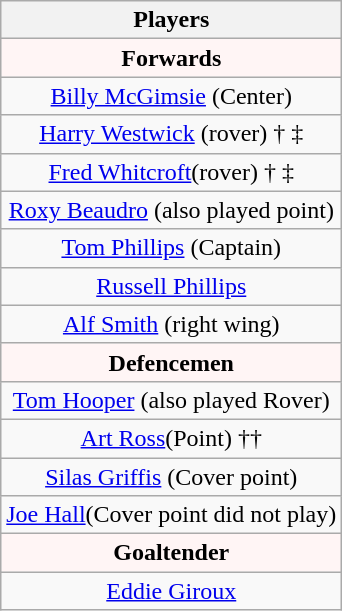<table class="wikitable" style="text-align:center;">
<tr>
<th>Players</th>
</tr>
<tr style="font-weight:bold; background-color:#FFF5F5;">
<td colspan="1" align="center"><strong>Forwards</strong></td>
</tr>
<tr>
<td><a href='#'>Billy McGimsie</a> (Center)</td>
</tr>
<tr>
<td><a href='#'>Harry Westwick</a> (rover) † ‡</td>
</tr>
<tr>
<td><a href='#'>Fred Whitcroft</a>(rover) † ‡</td>
</tr>
<tr>
<td><a href='#'>Roxy Beaudro</a> (also played point)</td>
</tr>
<tr>
<td><a href='#'>Tom Phillips</a> (Captain)</td>
</tr>
<tr>
<td><a href='#'>Russell Phillips</a></td>
</tr>
<tr>
<td><a href='#'>Alf Smith</a> (right wing)</td>
</tr>
<tr style="font-weight:bold; background-color:#FFF5F5;">
<td colspan="1" align="center"><strong>Defencemen</strong></td>
</tr>
<tr>
<td><a href='#'>Tom Hooper</a> (also played Rover)</td>
</tr>
<tr>
<td><a href='#'>Art Ross</a>(Point) ††</td>
</tr>
<tr>
<td><a href='#'>Silas Griffis</a> (Cover point)</td>
</tr>
<tr>
<td><a href='#'>Joe Hall</a>(Cover point did not play)</td>
</tr>
<tr style="font-weight:bold; background-color:#FFF5F5;">
<td colspan="1" align="center"><strong>Goaltender</strong></td>
</tr>
<tr>
<td><a href='#'>Eddie Giroux</a></td>
</tr>
</table>
